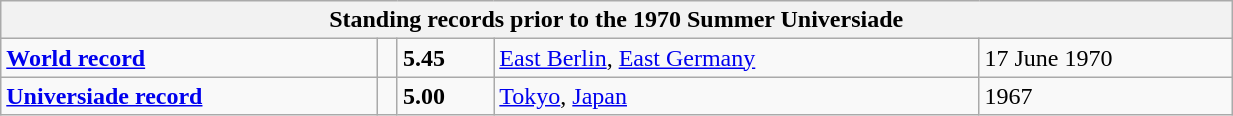<table class="wikitable" width=65%>
<tr>
<th colspan="5">Standing records prior to the 1970 Summer Universiade</th>
</tr>
<tr>
<td><strong><a href='#'>World record</a></strong></td>
<td></td>
<td><strong>5.45</strong></td>
<td><a href='#'>East Berlin</a>, <a href='#'>East Germany</a></td>
<td>17 June 1970</td>
</tr>
<tr>
<td><strong><a href='#'>Universiade record</a></strong></td>
<td></td>
<td><strong>5.00</strong></td>
<td><a href='#'>Tokyo</a>, <a href='#'>Japan</a></td>
<td>1967</td>
</tr>
</table>
